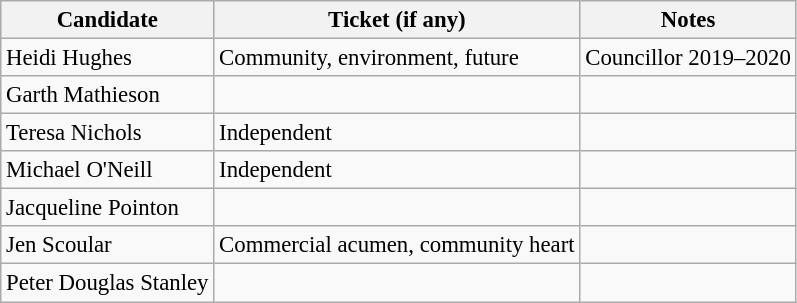<table class="wikitable" style="font-size: 95%">
<tr>
<th>Candidate</th>
<th>Ticket (if any)</th>
<th>Notes</th>
</tr>
<tr>
<td>Heidi Hughes</td>
<td>Community, environment, future</td>
<td>Councillor 2019–2020</td>
</tr>
<tr>
<td>Garth Mathieson</td>
<td></td>
<td></td>
</tr>
<tr>
<td>Teresa Nichols</td>
<td>Independent</td>
<td></td>
</tr>
<tr>
<td>Michael O'Neill</td>
<td>Independent</td>
<td></td>
</tr>
<tr>
<td>Jacqueline Pointon</td>
<td></td>
<td></td>
</tr>
<tr>
<td>Jen Scoular</td>
<td>Commercial acumen, community heart</td>
<td></td>
</tr>
<tr>
<td>Peter Douglas Stanley</td>
<td></td>
<td></td>
</tr>
</table>
